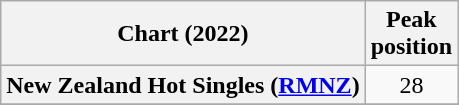<table class="wikitable sortable plainrowheaders" style="text-align:center">
<tr>
<th scope="col">Chart (2022)</th>
<th scope="col">Peak<br>position</th>
</tr>
<tr>
<th scope="row">New Zealand Hot Singles (<a href='#'>RMNZ</a>)</th>
<td>28</td>
</tr>
<tr>
</tr>
<tr>
</tr>
</table>
